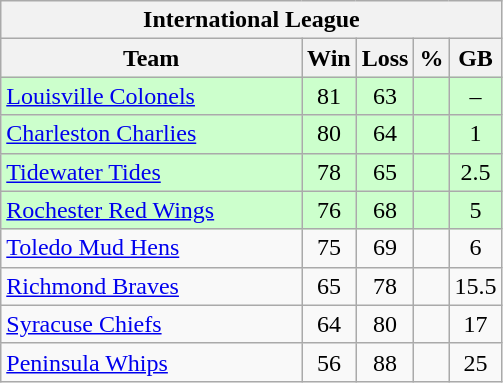<table class="wikitable">
<tr>
<th colspan="5">International League</th>
</tr>
<tr>
<th width="60%">Team</th>
<th>Win</th>
<th>Loss</th>
<th>%</th>
<th>GB</th>
</tr>
<tr align=center bgcolor=ccffcc>
<td align=left><a href='#'>Louisville Colonels</a></td>
<td>81</td>
<td>63</td>
<td></td>
<td>–</td>
</tr>
<tr align=center bgcolor=ccffcc>
<td align=left><a href='#'>Charleston Charlies</a></td>
<td>80</td>
<td>64</td>
<td></td>
<td>1</td>
</tr>
<tr align=center bgcolor=ccffcc>
<td align=left><a href='#'>Tidewater Tides</a></td>
<td>78</td>
<td>65</td>
<td></td>
<td>2.5</td>
</tr>
<tr align=center bgcolor=ccffcc>
<td align=left><a href='#'>Rochester Red Wings</a></td>
<td>76</td>
<td>68</td>
<td></td>
<td>5</td>
</tr>
<tr align=center>
<td align=left><a href='#'>Toledo Mud Hens</a></td>
<td>75</td>
<td>69</td>
<td></td>
<td>6</td>
</tr>
<tr align=center>
<td align=left><a href='#'>Richmond Braves</a></td>
<td>65</td>
<td>78</td>
<td></td>
<td>15.5</td>
</tr>
<tr align=center>
<td align=left><a href='#'>Syracuse Chiefs</a></td>
<td>64</td>
<td>80</td>
<td></td>
<td>17</td>
</tr>
<tr align=center>
<td align=left><a href='#'>Peninsula Whips</a></td>
<td>56</td>
<td>88</td>
<td></td>
<td>25</td>
</tr>
</table>
